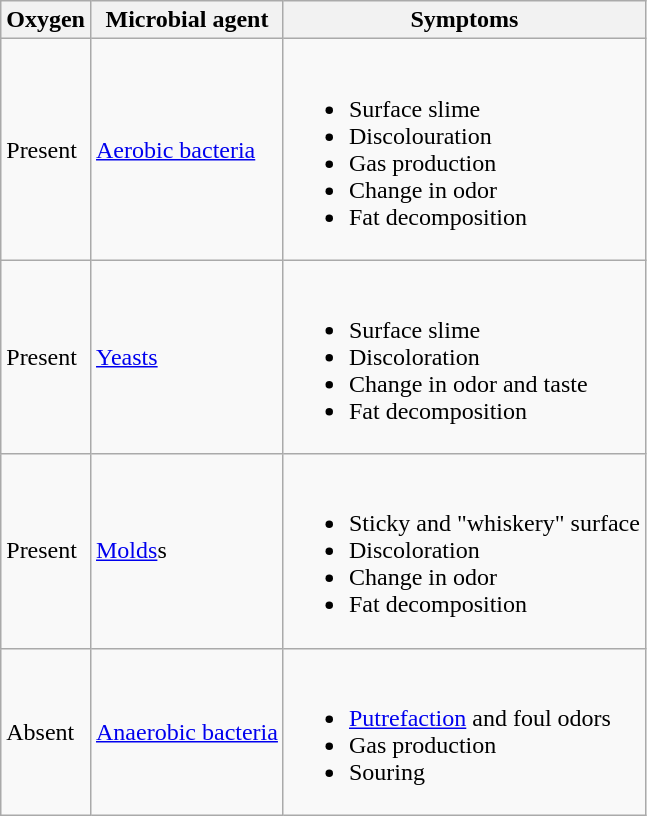<table class="wikitable" border="1">
<tr>
<th>Oxygen</th>
<th>Microbial agent</th>
<th>Symptoms</th>
</tr>
<tr>
<td>Present</td>
<td><a href='#'>Aerobic bacteria</a></td>
<td><br><ul><li>Surface slime</li><li>Discolouration</li><li>Gas production</li><li>Change in odor</li><li>Fat decomposition</li></ul></td>
</tr>
<tr>
<td>Present</td>
<td><a href='#'>Yeasts</a></td>
<td><br><ul><li>Surface slime</li><li>Discoloration</li><li>Change in odor and taste</li><li>Fat decomposition</li></ul></td>
</tr>
<tr>
<td>Present</td>
<td><a href='#'>Molds</a>s</td>
<td><br><ul><li>Sticky and "whiskery" surface</li><li>Discoloration</li><li>Change in odor</li><li>Fat decomposition</li></ul></td>
</tr>
<tr>
<td>Absent</td>
<td><a href='#'>Anaerobic bacteria</a></td>
<td><br><ul><li><a href='#'>Putrefaction</a> and foul odors</li><li>Gas production</li><li>Souring</li></ul></td>
</tr>
</table>
